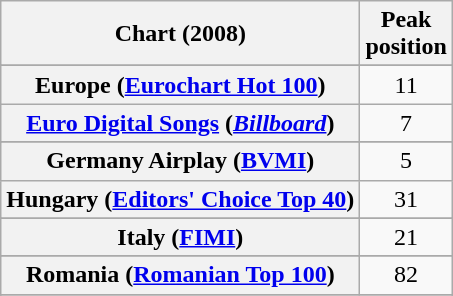<table class="wikitable plainrowheaders sortable" style="text-align:center">
<tr>
<th scope="col">Chart (2008)</th>
<th scope="col">Peak<br>position</th>
</tr>
<tr>
</tr>
<tr>
</tr>
<tr>
</tr>
<tr>
</tr>
<tr>
</tr>
<tr>
<th scope="row">Europe (<a href='#'>Eurochart Hot 100</a>)</th>
<td>11</td>
</tr>
<tr>
<th scope="row"><a href='#'>Euro Digital Songs</a> (<em><a href='#'>Billboard</a></em>)</th>
<td>7</td>
</tr>
<tr>
</tr>
<tr>
</tr>
<tr>
</tr>
<tr>
<th scope="row">Germany Airplay (<a href='#'>BVMI</a>)</th>
<td>5</td>
</tr>
<tr>
<th scope="row">Hungary (<a href='#'>Editors' Choice Top 40</a>)</th>
<td>31</td>
</tr>
<tr>
</tr>
<tr>
<th scope="row">Italy (<a href='#'>FIMI</a>)</th>
<td>21</td>
</tr>
<tr>
</tr>
<tr>
</tr>
<tr>
</tr>
<tr>
</tr>
<tr>
<th scope="row">Romania (<a href='#'>Romanian Top 100</a>)</th>
<td>82</td>
</tr>
<tr>
</tr>
<tr>
</tr>
<tr>
</tr>
<tr>
</tr>
</table>
